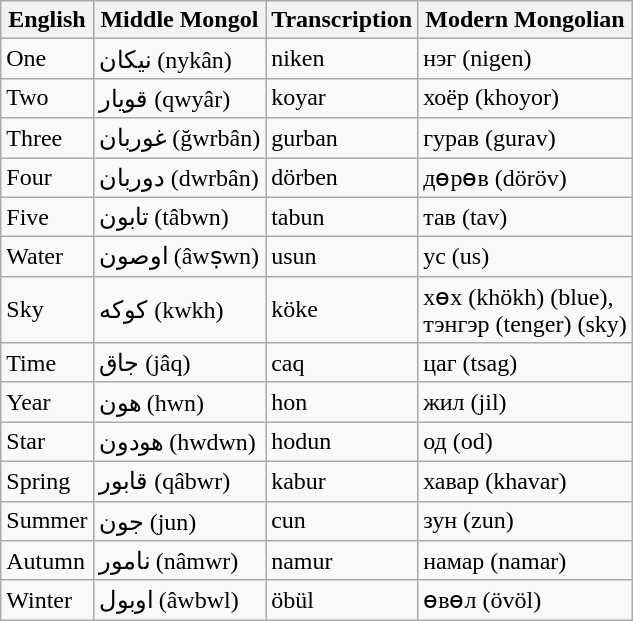<table class="wikitable">
<tr>
<th>English</th>
<th>Middle Mongol</th>
<th>Transcription</th>
<th>Modern Mongolian</th>
</tr>
<tr>
<td>One</td>
<td>نيكان (nykân)</td>
<td>niken</td>
<td>нэг (nigen)</td>
</tr>
<tr>
<td>Two</td>
<td>قويار (qwyâr)</td>
<td>koyar</td>
<td>хоёр (khoyor)</td>
</tr>
<tr>
<td>Three</td>
<td>غوربان (ğwrbân)</td>
<td>gurban</td>
<td>гурав (gurav)</td>
</tr>
<tr>
<td>Four</td>
<td>دوربان (dwrbân)</td>
<td>dörben</td>
<td>дөрөв (döröv)</td>
</tr>
<tr>
<td>Five</td>
<td>تابون (tâbwn)</td>
<td>tabun</td>
<td>тав (tav)</td>
</tr>
<tr>
<td>Water</td>
<td>اوصون (âwṣwn)</td>
<td>usun</td>
<td>ус (us)</td>
</tr>
<tr>
<td>Sky</td>
<td>كوكه (kwkh)</td>
<td>köke</td>
<td>хөх (khökh) (blue),<br>тэнгэр (tenger) (sky)</td>
</tr>
<tr>
<td>Time</td>
<td>جاق (jâq)</td>
<td>caq</td>
<td>цаг (tsag)</td>
</tr>
<tr>
<td>Year</td>
<td>هون (hwn)</td>
<td>hon</td>
<td>жил (jil)</td>
</tr>
<tr>
<td>Star</td>
<td>هودون (hwdwn)</td>
<td>hodun</td>
<td>од (od)</td>
</tr>
<tr>
<td>Spring</td>
<td>قابور (qâbwr)</td>
<td>kabur</td>
<td>хавар (khavar)</td>
</tr>
<tr>
<td>Summer</td>
<td>جون (jun)</td>
<td>cun</td>
<td>зун (zun)</td>
</tr>
<tr>
<td>Autumn</td>
<td>نامور (nâmwr)</td>
<td>namur</td>
<td>намар (namar)</td>
</tr>
<tr>
<td>Winter</td>
<td>اوبول (âwbwl)</td>
<td>öbül</td>
<td>өвөл (övöl)</td>
</tr>
</table>
